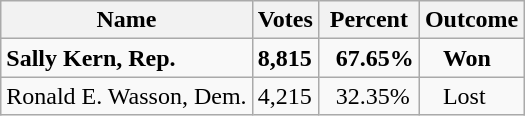<table class="wikitable">
<tr>
<th>Name</th>
<th>Votes</th>
<th>Percent</th>
<th>Outcome</th>
</tr>
<tr>
<td><strong>Sally Kern, Rep.</strong></td>
<td><strong>8,815</strong></td>
<td>  <strong>67.65%</strong></td>
<td>   <strong>Won</strong></td>
</tr>
<tr>
<td>Ronald E. Wasson, Dem.</td>
<td>4,215</td>
<td>  32.35%</td>
<td>   Lost</td>
</tr>
</table>
